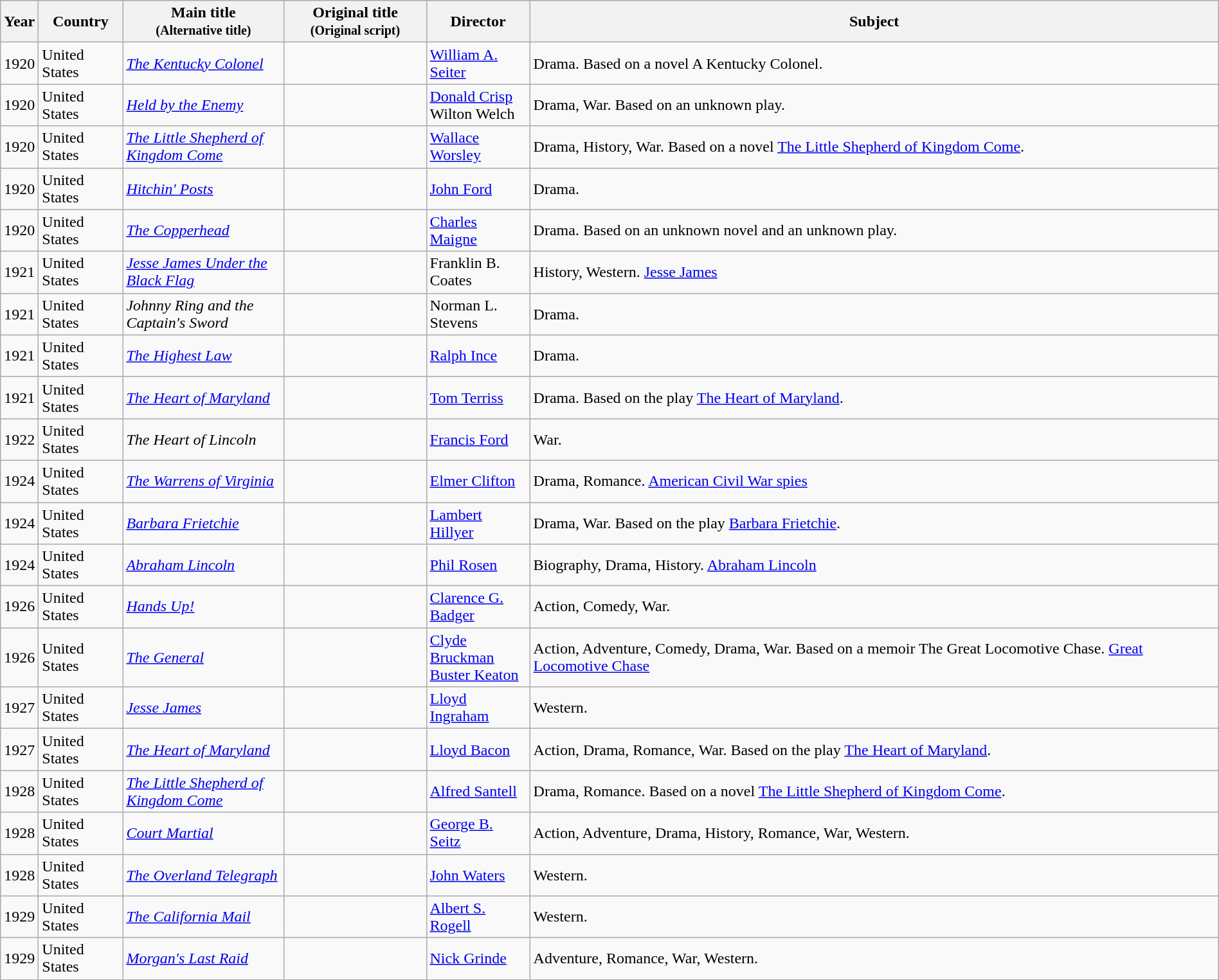<table class="wikitable sortable" style="width:100%;">
<tr>
<th>Year</th>
<th width= 80>Country</th>
<th class="unsortable" style="width:160px;">Main title<br><small>(Alternative title)</small></th>
<th class="unsortable" style="width:140px;">Original title<br><small>(Original script)</small></th>
<th width=100>Director</th>
<th class="unsortable">Subject</th>
</tr>
<tr>
<td>1920</td>
<td>United States</td>
<td><em><a href='#'>The Kentucky Colonel</a></em></td>
<td></td>
<td><a href='#'>William A. Seiter</a></td>
<td>Drama. Based on a novel A Kentucky Colonel.</td>
</tr>
<tr>
<td>1920</td>
<td>United States</td>
<td><em><a href='#'>Held by the Enemy</a></em></td>
<td></td>
<td><a href='#'>Donald Crisp</a><br>Wilton Welch</td>
<td>Drama, War. Based on an unknown play.</td>
</tr>
<tr>
<td>1920</td>
<td>United States</td>
<td><em><a href='#'>The Little Shepherd of Kingdom Come</a></em></td>
<td></td>
<td><a href='#'>Wallace Worsley</a></td>
<td>Drama, History, War. Based on a novel <a href='#'>The Little Shepherd of Kingdom Come</a>.</td>
</tr>
<tr>
<td>1920</td>
<td>United States</td>
<td><em><a href='#'>Hitchin' Posts</a></em></td>
<td></td>
<td><a href='#'>John Ford</a></td>
<td>Drama.</td>
</tr>
<tr>
<td>1920</td>
<td>United States</td>
<td><em><a href='#'>The Copperhead</a></em></td>
<td></td>
<td><a href='#'>Charles Maigne</a></td>
<td>Drama. Based on an unknown novel and an unknown play.</td>
</tr>
<tr>
<td>1921</td>
<td>United States</td>
<td><em><a href='#'>Jesse James Under the Black Flag</a></em></td>
<td></td>
<td>Franklin B. Coates</td>
<td>History, Western. <a href='#'>Jesse James</a></td>
</tr>
<tr>
<td>1921</td>
<td>United States</td>
<td><em>Johnny Ring and the Captain's Sword</em></td>
<td></td>
<td>Norman L. Stevens</td>
<td>Drama.</td>
</tr>
<tr>
<td>1921</td>
<td>United States</td>
<td><em><a href='#'>The Highest Law</a></em></td>
<td></td>
<td><a href='#'>Ralph Ince</a></td>
<td>Drama.</td>
</tr>
<tr>
<td>1921</td>
<td>United States</td>
<td><em><a href='#'>The Heart of Maryland</a></em></td>
<td></td>
<td><a href='#'>Tom Terriss</a></td>
<td>Drama. Based on the play <a href='#'>The Heart of Maryland</a>.</td>
</tr>
<tr>
<td>1922</td>
<td>United States</td>
<td><em>The Heart of Lincoln</em></td>
<td></td>
<td><a href='#'>Francis Ford</a></td>
<td>War.</td>
</tr>
<tr>
<td>1924</td>
<td>United States</td>
<td><em><a href='#'>The Warrens of Virginia</a></em></td>
<td></td>
<td><a href='#'>Elmer Clifton</a></td>
<td>Drama, Romance. <a href='#'>American Civil War spies</a></td>
</tr>
<tr>
<td>1924</td>
<td>United States</td>
<td><em><a href='#'>Barbara Frietchie</a></em></td>
<td></td>
<td><a href='#'>Lambert Hillyer</a></td>
<td>Drama, War. Based on the play <a href='#'>Barbara Frietchie</a>.</td>
</tr>
<tr>
<td>1924</td>
<td>United States</td>
<td><em><a href='#'>Abraham Lincoln</a></em></td>
<td></td>
<td><a href='#'>Phil Rosen</a></td>
<td>Biography, Drama, History. <a href='#'>Abraham Lincoln</a></td>
</tr>
<tr>
<td>1926</td>
<td>United States</td>
<td><em><a href='#'>Hands Up!</a></em></td>
<td></td>
<td><a href='#'>Clarence G. Badger</a></td>
<td>Action, Comedy, War.</td>
</tr>
<tr>
<td>1926</td>
<td>United States</td>
<td><em><a href='#'>The General</a></em></td>
<td></td>
<td><a href='#'>Clyde Bruckman</a><br><a href='#'>Buster Keaton</a></td>
<td>Action, Adventure, Comedy, Drama, War. Based on a memoir The Great Locomotive Chase. <a href='#'>Great Locomotive Chase</a></td>
</tr>
<tr>
<td>1927</td>
<td>United States</td>
<td><em><a href='#'>Jesse James</a></em></td>
<td></td>
<td><a href='#'>Lloyd Ingraham</a></td>
<td>Western.</td>
</tr>
<tr>
<td>1927</td>
<td>United States</td>
<td><em><a href='#'>The Heart of Maryland</a></em></td>
<td></td>
<td><a href='#'>Lloyd Bacon</a></td>
<td>Action, Drama, Romance, War. Based on the play <a href='#'>The Heart of Maryland</a>.</td>
</tr>
<tr>
<td>1928</td>
<td>United States</td>
<td><em><a href='#'>The Little Shepherd of Kingdom Come</a></em></td>
<td></td>
<td><a href='#'>Alfred Santell</a></td>
<td>Drama, Romance. Based on a novel <a href='#'>The Little Shepherd of Kingdom Come</a>.</td>
</tr>
<tr>
<td>1928</td>
<td>United States</td>
<td><em><a href='#'>Court Martial</a></em></td>
<td></td>
<td><a href='#'>George B. Seitz</a></td>
<td>Action, Adventure, Drama, History, Romance, War, Western.</td>
</tr>
<tr>
<td>1928</td>
<td>United States</td>
<td><em><a href='#'>The Overland Telegraph</a></em></td>
<td></td>
<td><a href='#'>John Waters</a></td>
<td>Western.</td>
</tr>
<tr>
<td>1929</td>
<td>United States</td>
<td><em><a href='#'>The California Mail</a></em></td>
<td></td>
<td><a href='#'>Albert S. Rogell</a></td>
<td>Western.</td>
</tr>
<tr>
<td>1929</td>
<td>United States</td>
<td><em><a href='#'>Morgan's Last Raid</a></em></td>
<td></td>
<td><a href='#'>Nick Grinde</a></td>
<td>Adventure, Romance, War, Western.</td>
</tr>
</table>
